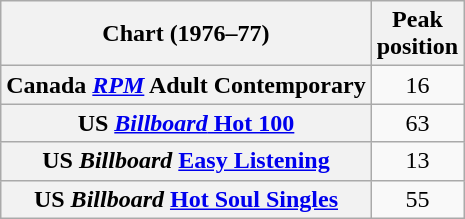<table class="wikitable sortable plainrowheaders" style="text-align:center;">
<tr>
<th>Chart (1976–77)</th>
<th>Peak<br>position</th>
</tr>
<tr>
<th scope="row">Canada <em><a href='#'>RPM</a></em> Adult Contemporary</th>
<td style="text-align:center;">16</td>
</tr>
<tr>
<th scope="row">US <a href='#'><em>Billboard</em> Hot 100</a></th>
<td>63</td>
</tr>
<tr>
<th scope="row">US <em>Billboard</em> <a href='#'>Easy Listening</a></th>
<td>13</td>
</tr>
<tr>
<th scope="row">US <em>Billboard</em> <a href='#'>Hot Soul Singles</a></th>
<td>55</td>
</tr>
</table>
